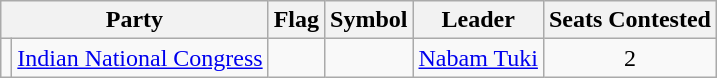<table class="wikitable" style="text-align:center">
<tr>
<th colspan="2">Party</th>
<th>Flag</th>
<th>Symbol</th>
<th>Leader</th>
<th>Seats Contested</th>
</tr>
<tr>
<td></td>
<td><a href='#'>Indian National Congress</a></td>
<td></td>
<td></td>
<td><a href='#'>Nabam Tuki</a></td>
<td>2</td>
</tr>
</table>
